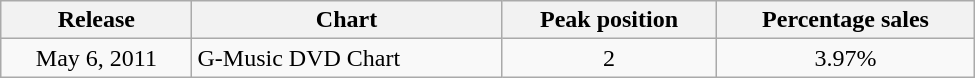<table class="wikitable" width="650px">
<tr>
<th>Release</th>
<th>Chart</th>
<th>Peak position</th>
<th>Percentage sales</th>
</tr>
<tr>
<td style="text-align:center;">May 6, 2011</td>
<td>G-Music DVD Chart</td>
<td align="center">2</td>
<td align="center">3.97%</td>
</tr>
</table>
